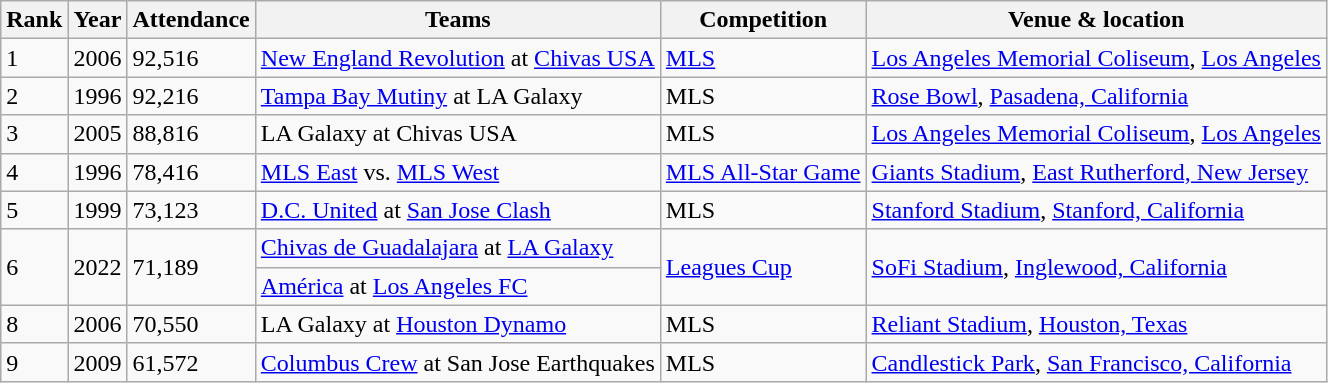<table class= "wikitable sortable">
<tr>
<th>Rank</th>
<th>Year</th>
<th>Attendance</th>
<th>Teams</th>
<th>Competition</th>
<th>Venue & location</th>
</tr>
<tr>
<td>1</td>
<td>2006</td>
<td>92,516</td>
<td><a href='#'>New England Revolution</a> at <a href='#'>Chivas USA</a></td>
<td><a href='#'>MLS</a></td>
<td><a href='#'>Los Angeles Memorial Coliseum</a>, <a href='#'>Los Angeles</a></td>
</tr>
<tr>
<td>2</td>
<td>1996</td>
<td>92,216</td>
<td><a href='#'>Tampa Bay Mutiny</a> at LA Galaxy</td>
<td>MLS</td>
<td><a href='#'>Rose Bowl</a>, <a href='#'>Pasadena, California</a></td>
</tr>
<tr>
<td>3</td>
<td>2005</td>
<td>88,816</td>
<td>LA Galaxy at Chivas USA</td>
<td>MLS</td>
<td><a href='#'>Los Angeles Memorial Coliseum</a>, <a href='#'>Los Angeles</a></td>
</tr>
<tr>
<td>4</td>
<td>1996</td>
<td>78,416</td>
<td><a href='#'>MLS East</a> vs. <a href='#'>MLS West</a></td>
<td><a href='#'>MLS All-Star Game</a></td>
<td><a href='#'>Giants Stadium</a>, <a href='#'>East Rutherford, New Jersey</a></td>
</tr>
<tr>
<td>5</td>
<td>1999</td>
<td>73,123</td>
<td><a href='#'>D.C. United</a> at <a href='#'>San Jose Clash</a></td>
<td>MLS</td>
<td><a href='#'>Stanford Stadium</a>, <a href='#'>Stanford, California</a></td>
</tr>
<tr>
<td rowspan=2>6</td>
<td rowspan=2>2022</td>
<td rowspan=2>71,189</td>
<td><a href='#'>Chivas de Guadalajara</a> at <a href='#'>LA Galaxy</a></td>
<td rowspan=2><a href='#'>Leagues Cup</a></td>
<td rowspan=2><a href='#'>SoFi Stadium</a>, <a href='#'>Inglewood, California</a></td>
</tr>
<tr>
<td><a href='#'>América</a> at <a href='#'>Los Angeles FC</a></td>
</tr>
<tr>
<td>8</td>
<td>2006</td>
<td>70,550</td>
<td>LA Galaxy at <a href='#'>Houston Dynamo</a></td>
<td>MLS</td>
<td><a href='#'>Reliant Stadium</a>, <a href='#'>Houston, Texas</a></td>
</tr>
<tr>
<td>9</td>
<td>2009</td>
<td>61,572</td>
<td><a href='#'>Columbus Crew</a> at San Jose Earthquakes</td>
<td>MLS</td>
<td><a href='#'>Candlestick Park</a>, <a href='#'>San Francisco, California</a></td>
</tr>
</table>
